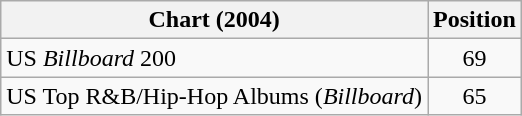<table class="wikitable sortable plainrowheaders">
<tr>
<th>Chart (2004)</th>
<th>Position</th>
</tr>
<tr>
<td>US <em>Billboard</em> 200</td>
<td style="text-align:center">69</td>
</tr>
<tr>
<td>US Top R&B/Hip-Hop Albums (<em>Billboard</em>)</td>
<td style="text-align:center">65</td>
</tr>
</table>
